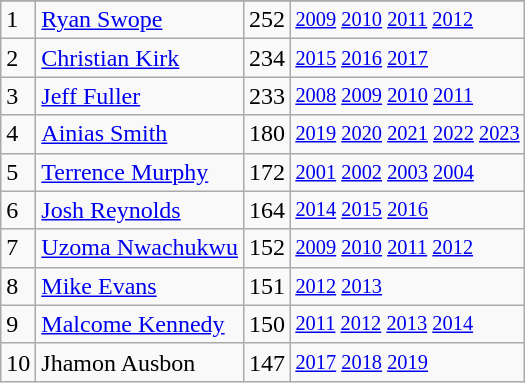<table class="wikitable">
<tr>
</tr>
<tr>
<td>1</td>
<td><a href='#'>Ryan Swope</a></td>
<td>252</td>
<td style="font-size:85%;"><a href='#'>2009</a> <a href='#'>2010</a> <a href='#'>2011</a> <a href='#'>2012</a></td>
</tr>
<tr>
<td>2</td>
<td><a href='#'>Christian Kirk</a></td>
<td>234</td>
<td style="font-size:85%;"><a href='#'>2015</a> <a href='#'>2016</a> <a href='#'>2017</a></td>
</tr>
<tr>
<td>3</td>
<td><a href='#'>Jeff Fuller</a></td>
<td>233</td>
<td style="font-size:85%;"><a href='#'>2008</a> <a href='#'>2009</a> <a href='#'>2010</a> <a href='#'>2011</a></td>
</tr>
<tr>
<td>4</td>
<td><a href='#'>Ainias Smith</a></td>
<td>180</td>
<td style="font-size:85%;"><a href='#'>2019</a> <a href='#'>2020</a> <a href='#'>2021</a> <a href='#'>2022</a> <a href='#'>2023</a></td>
</tr>
<tr>
<td>5</td>
<td><a href='#'>Terrence Murphy</a></td>
<td>172</td>
<td style="font-size:85%;"><a href='#'>2001</a> <a href='#'>2002</a> <a href='#'>2003</a> <a href='#'>2004</a></td>
</tr>
<tr>
<td>6</td>
<td><a href='#'>Josh Reynolds</a></td>
<td>164</td>
<td style="font-size:85%;"><a href='#'>2014</a> <a href='#'>2015</a> <a href='#'>2016</a></td>
</tr>
<tr>
<td>7</td>
<td><a href='#'>Uzoma Nwachukwu</a></td>
<td>152</td>
<td style="font-size:85%;"><a href='#'>2009</a> <a href='#'>2010</a> <a href='#'>2011</a> <a href='#'>2012</a></td>
</tr>
<tr>
<td>8</td>
<td><a href='#'>Mike Evans</a></td>
<td>151</td>
<td style="font-size:85%;"><a href='#'>2012</a> <a href='#'>2013</a></td>
</tr>
<tr>
<td>9</td>
<td><a href='#'>Malcome Kennedy</a></td>
<td>150</td>
<td style="font-size:85%;"><a href='#'>2011</a> <a href='#'>2012</a> <a href='#'>2013</a> <a href='#'>2014</a></td>
</tr>
<tr>
<td>10</td>
<td>Jhamon Ausbon</td>
<td>147</td>
<td style="font-size:85%;"><a href='#'>2017</a> <a href='#'>2018</a> <a href='#'>2019</a></td>
</tr>
</table>
